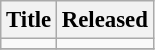<table class="wikitable" style="font-size:95%">
<tr>
<th>Title</th>
<th>Released</th>
</tr>
<tr>
<td></td>
<td></td>
</tr>
<tr>
</tr>
</table>
